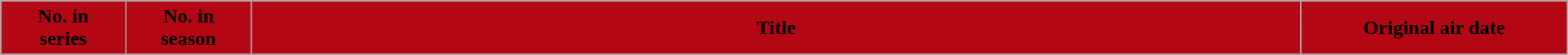<table class="wikitable plainrowheaders" width="100%">
<tr>
<th style="background:#B30713" width=8%>No. in<br>series</th>
<th style="background:#B30713" width=8%>No. in<br>season</th>
<th style="background:#B30713">Title</th>
<th style="background:#B30713" width=17%>Original air date</th>
</tr>
<tr>
</tr>
</table>
